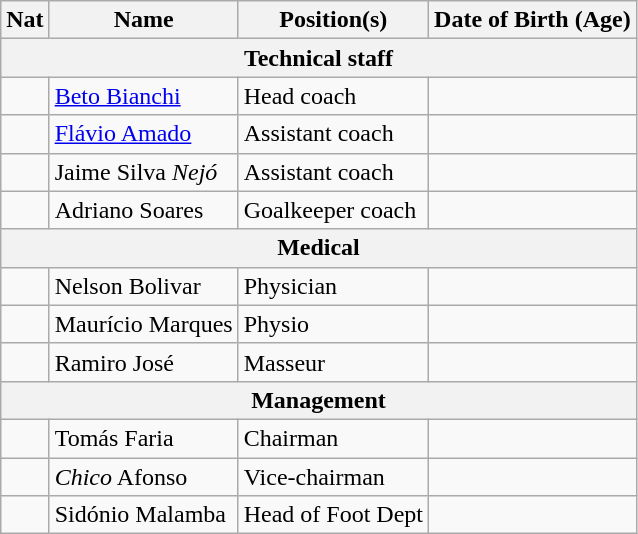<table class="wikitable ve-ce-branchNode ve-ce-tableNode">
<tr>
<th>Nat</th>
<th>Name</th>
<th>Position(s)</th>
<th>Date of Birth (Age)</th>
</tr>
<tr>
<th colspan="4">Technical staff</th>
</tr>
<tr>
<td></td>
<td><a href='#'>Beto Bianchi</a></td>
<td>Head coach</td>
<td></td>
</tr>
<tr>
<td></td>
<td><a href='#'>Flávio Amado</a></td>
<td>Assistant coach</td>
<td></td>
</tr>
<tr>
<td></td>
<td>Jaime Silva <em>Nejó</em></td>
<td>Assistant coach</td>
<td></td>
</tr>
<tr>
<td></td>
<td>Adriano Soares</td>
<td>Goalkeeper coach</td>
<td></td>
</tr>
<tr>
<th colspan="4">Medical</th>
</tr>
<tr>
<td></td>
<td>Nelson Bolivar</td>
<td>Physician</td>
<td></td>
</tr>
<tr>
<td></td>
<td>Maurício Marques</td>
<td>Physio</td>
<td></td>
</tr>
<tr>
<td></td>
<td>Ramiro José</td>
<td>Masseur</td>
<td></td>
</tr>
<tr>
<th colspan="4">Management</th>
</tr>
<tr>
<td></td>
<td>Tomás Faria</td>
<td>Chairman</td>
<td></td>
</tr>
<tr>
<td></td>
<td><em>Chico</em> Afonso</td>
<td>Vice-chairman</td>
<td></td>
</tr>
<tr>
<td></td>
<td>Sidónio Malamba</td>
<td>Head of Foot Dept</td>
<td></td>
</tr>
</table>
